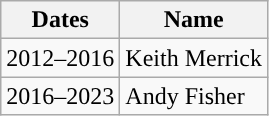<table class="wikitable">
<tr>
<th>Dates</th>
<th>Name</th>
</tr>
<tr>
<td>2012–2016</td>
<td> Keith Merrick</td>
</tr>
<tr>
<td>2016–2023</td>
<td> Andy Fisher</td>
</tr>
</table>
